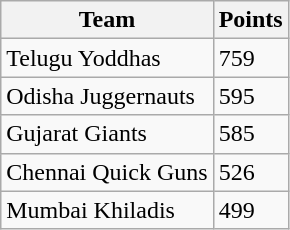<table class="wikitable">
<tr>
<th>Team</th>
<th>Points</th>
</tr>
<tr>
<td>Telugu Yoddhas</td>
<td>759</td>
</tr>
<tr>
<td>Odisha Juggernauts</td>
<td>595</td>
</tr>
<tr>
<td>Gujarat Giants</td>
<td>585</td>
</tr>
<tr>
<td>Chennai Quick Guns</td>
<td>526</td>
</tr>
<tr>
<td>Mumbai Khiladis</td>
<td>499</td>
</tr>
</table>
